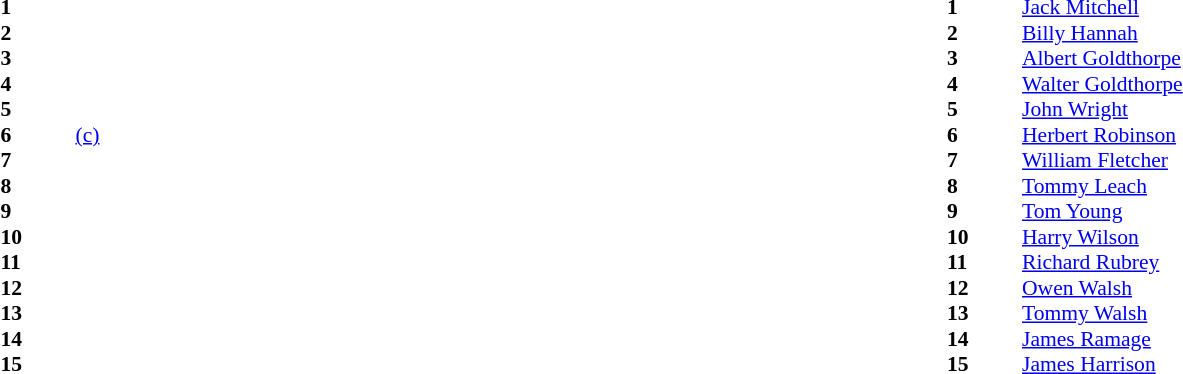<table width="100%">
<tr>
<td valign="top" width="50%"><br><table style="font-size: 90%" cellspacing="0" cellpadding="0">
<tr>
<th width="50"></th>
</tr>
<tr>
<td><strong>1</strong></td>
<td></td>
</tr>
<tr>
<td><strong>2</strong></td>
<td></td>
</tr>
<tr>
<td><strong>3</strong></td>
<td></td>
</tr>
<tr>
<td><strong>4</strong></td>
<td></td>
</tr>
<tr>
<td><strong>5</strong></td>
<td></td>
</tr>
<tr>
<td><strong>6</strong></td>
<td> <a href='#'>(c)</a></td>
</tr>
<tr>
<td><strong>7</strong></td>
<td></td>
</tr>
<tr>
<td><strong>8</strong></td>
<td></td>
</tr>
<tr>
<td><strong>9</strong></td>
<td></td>
</tr>
<tr>
<td><strong>10</strong></td>
<td></td>
</tr>
<tr>
<td><strong>11</strong></td>
<td></td>
</tr>
<tr>
<td><strong>12</strong></td>
<td></td>
</tr>
<tr>
<td><strong>13</strong></td>
<td></td>
</tr>
<tr>
<td><strong>14</strong></td>
<td></td>
</tr>
<tr>
<td><strong>15</strong></td>
<td></td>
</tr>
</table>
</td>
<td valign="top" width="50%"><br><table style="font-size: 90%" cellspacing="0" cellpadding="0">
<tr>
<th width="50"></th>
</tr>
<tr>
<td><strong>1</strong></td>
<td><a href='#'>Jack Mitchell</a></td>
</tr>
<tr>
<td><strong>2</strong></td>
<td><a href='#'>Billy Hannah</a></td>
</tr>
<tr>
<td><strong>3</strong></td>
<td><a href='#'>Albert Goldthorpe</a></td>
</tr>
<tr>
<td><strong>4</strong></td>
<td><a href='#'>Walter Goldthorpe</a></td>
</tr>
<tr>
<td><strong>5</strong></td>
<td><a href='#'>John Wright</a></td>
</tr>
<tr>
<td><strong>6</strong></td>
<td><a href='#'>Herbert Robinson</a></td>
</tr>
<tr>
<td><strong>7</strong></td>
<td><a href='#'>William Fletcher</a></td>
</tr>
<tr>
<td><strong>8</strong></td>
<td><a href='#'>Tommy Leach</a></td>
</tr>
<tr>
<td><strong>9</strong></td>
<td><a href='#'>Tom Young</a></td>
</tr>
<tr>
<td><strong>10</strong></td>
<td><a href='#'>Harry Wilson</a></td>
</tr>
<tr>
<td><strong>11</strong></td>
<td><a href='#'>Richard Rubrey</a></td>
</tr>
<tr>
<td><strong>12</strong></td>
<td><a href='#'>Owen Walsh</a></td>
</tr>
<tr>
<td><strong>13</strong></td>
<td><a href='#'>Tommy Walsh</a></td>
</tr>
<tr>
<td><strong>14</strong></td>
<td><a href='#'>James Ramage</a></td>
</tr>
<tr>
<td><strong>15</strong></td>
<td><a href='#'>James Harrison</a></td>
</tr>
</table>
</td>
</tr>
</table>
